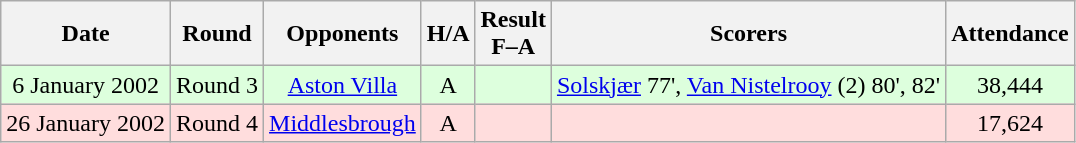<table class="wikitable" style="text-align:center">
<tr>
<th>Date</th>
<th>Round</th>
<th>Opponents</th>
<th>H/A</th>
<th>Result<br>F–A</th>
<th>Scorers</th>
<th>Attendance</th>
</tr>
<tr bgcolor="#ddffdd">
<td>6 January 2002</td>
<td>Round 3</td>
<td><a href='#'>Aston Villa</a></td>
<td>A</td>
<td></td>
<td><a href='#'>Solskjær</a> 77', <a href='#'>Van Nistelrooy</a> (2) 80', 82'</td>
<td>38,444</td>
</tr>
<tr bgcolor="#ffdddd">
<td>26 January 2002</td>
<td>Round 4</td>
<td><a href='#'>Middlesbrough</a></td>
<td>A</td>
<td></td>
<td></td>
<td>17,624</td>
</tr>
</table>
